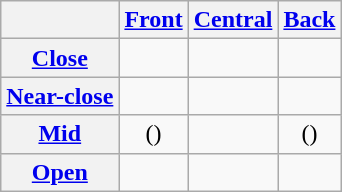<table class="wikitable" style="text-align:center;">
<tr>
<th></th>
<th><a href='#'>Front</a></th>
<th><a href='#'>Central</a></th>
<th><a href='#'>Back</a></th>
</tr>
<tr>
<th><a href='#'>Close</a></th>
<td></td>
<td></td>
<td></td>
</tr>
<tr>
<th><a href='#'>Near-close</a></th>
<td></td>
<td></td>
<td></td>
</tr>
<tr>
<th><a href='#'>Mid</a></th>
<td>()</td>
<td></td>
<td>()</td>
</tr>
<tr>
<th><a href='#'>Open</a></th>
<td></td>
<td></td>
<td></td>
</tr>
</table>
